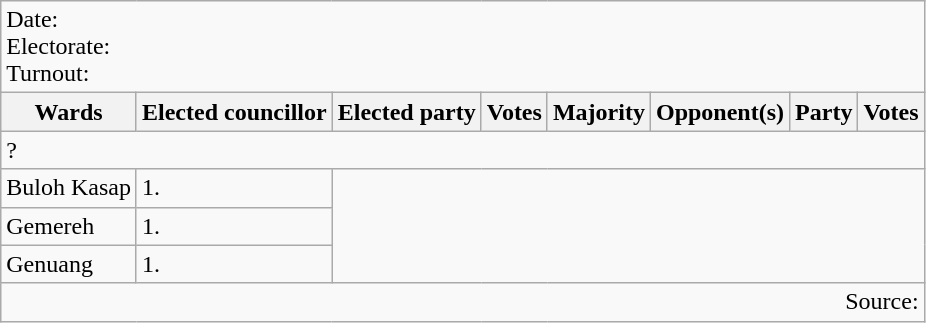<table class=wikitable>
<tr>
<td colspan=8>Date: <br>Electorate: <br>Turnout:</td>
</tr>
<tr>
<th>Wards</th>
<th>Elected councillor</th>
<th>Elected party</th>
<th>Votes</th>
<th>Majority</th>
<th>Opponent(s)</th>
<th>Party</th>
<th>Votes</th>
</tr>
<tr>
<td colspan=8>? </td>
</tr>
<tr>
<td>Buloh Kasap</td>
<td>1.</td>
</tr>
<tr>
<td>Gemereh</td>
<td>1.</td>
</tr>
<tr>
<td>Genuang</td>
<td>1.</td>
</tr>
<tr>
<td colspan=8 align=right>Source:</td>
</tr>
</table>
